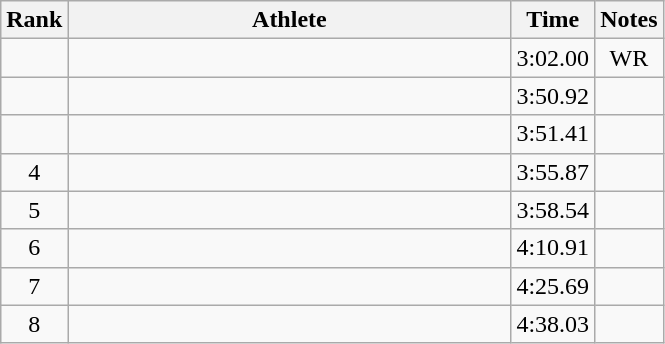<table class="wikitable" style="text-align:center">
<tr>
<th>Rank</th>
<th Style="width:18em">Athlete</th>
<th>Time</th>
<th>Notes</th>
</tr>
<tr>
<td></td>
<td style="text-align:left"></td>
<td>3:02.00</td>
<td>WR</td>
</tr>
<tr>
<td></td>
<td style="text-align:left"></td>
<td>3:50.92</td>
<td></td>
</tr>
<tr>
<td></td>
<td style="text-align:left"></td>
<td>3:51.41</td>
<td></td>
</tr>
<tr>
<td>4</td>
<td style="text-align:left"></td>
<td>3:55.87</td>
<td></td>
</tr>
<tr>
<td>5</td>
<td style="text-align:left"></td>
<td>3:58.54</td>
<td></td>
</tr>
<tr>
<td>6</td>
<td style="text-align:left"></td>
<td>4:10.91</td>
<td></td>
</tr>
<tr>
<td>7</td>
<td style="text-align:left"></td>
<td>4:25.69</td>
<td></td>
</tr>
<tr>
<td>8</td>
<td style="text-align:left"></td>
<td>4:38.03</td>
<td></td>
</tr>
</table>
